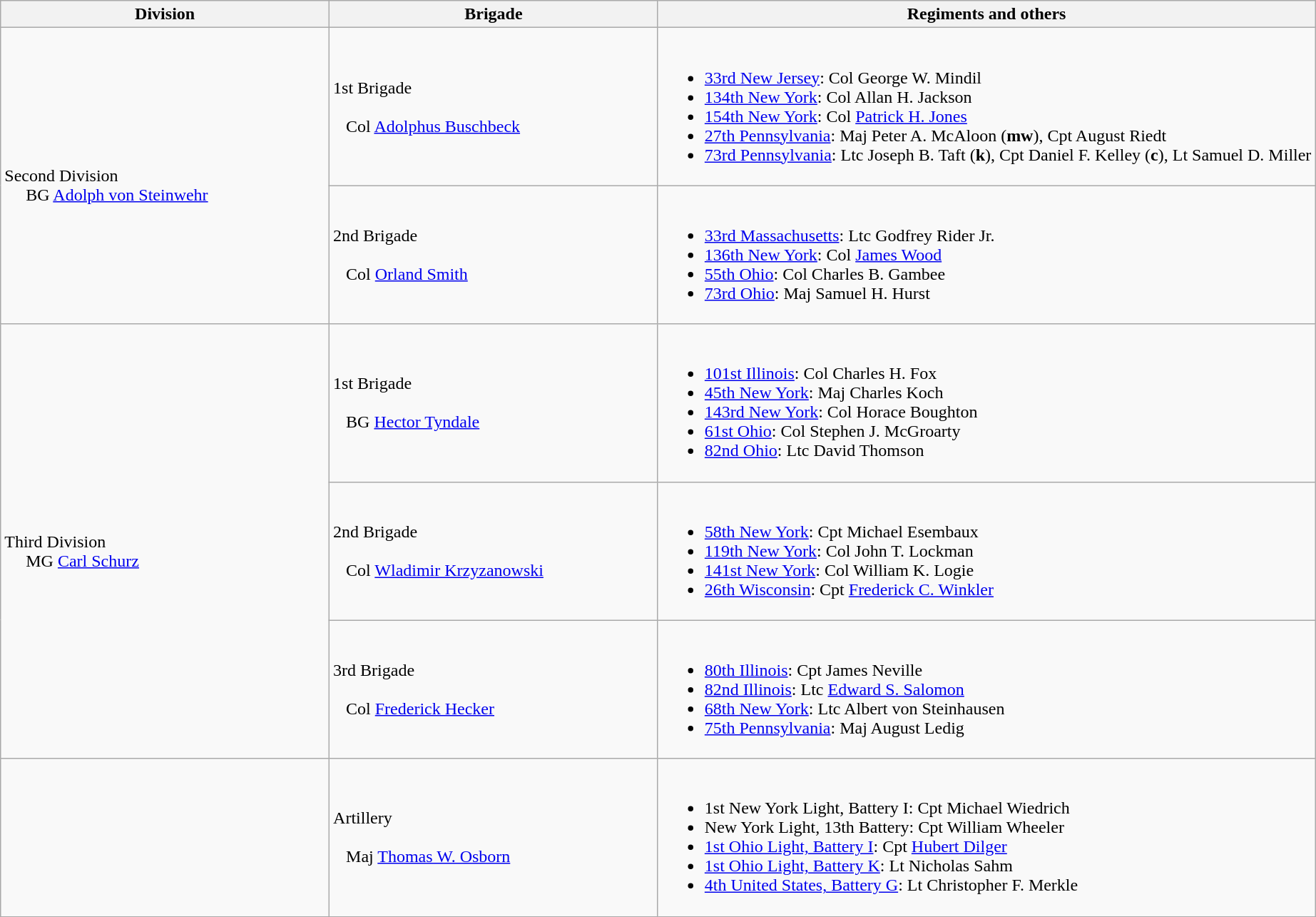<table class="wikitable">
<tr>
<th width=25%>Division</th>
<th width=25%>Brigade</th>
<th>Regiments and others</th>
</tr>
<tr>
<td rowspan=2><br>Second Division
<br>    
BG <a href='#'>Adolph von Steinwehr</a></td>
<td>1st Brigade<br><br>  
Col <a href='#'>Adolphus Buschbeck</a></td>
<td><br><ul><li><a href='#'>33rd New Jersey</a>: Col George W. Mindil</li><li><a href='#'>134th New York</a>: Col Allan H. Jackson</li><li><a href='#'>154th New York</a>: Col <a href='#'>Patrick H. Jones</a></li><li><a href='#'>27th Pennsylvania</a>: Maj Peter A. McAloon (<strong>mw</strong>), Cpt August Riedt</li><li><a href='#'>73rd Pennsylvania</a>: Ltc Joseph B. Taft (<strong>k</strong>), Cpt Daniel F. Kelley (<strong>c</strong>), Lt Samuel D. Miller</li></ul></td>
</tr>
<tr>
<td>2nd Brigade<br><br>  
Col <a href='#'>Orland Smith</a></td>
<td><br><ul><li><a href='#'>33rd Massachusetts</a>: Ltc Godfrey Rider Jr.</li><li><a href='#'>136th New York</a>: Col <a href='#'>James Wood</a></li><li><a href='#'>55th Ohio</a>: Col Charles B. Gambee</li><li><a href='#'>73rd Ohio</a>: Maj Samuel H. Hurst</li></ul></td>
</tr>
<tr>
<td rowspan=3><br>Third Division
<br>    
MG <a href='#'>Carl Schurz</a></td>
<td>1st Brigade<br><br>  
BG <a href='#'>Hector Tyndale</a></td>
<td><br><ul><li><a href='#'>101st Illinois</a>: Col Charles H. Fox</li><li><a href='#'>45th New York</a>: Maj Charles Koch</li><li><a href='#'>143rd New York</a>: Col Horace Boughton</li><li><a href='#'>61st Ohio</a>: Col Stephen J. McGroarty</li><li><a href='#'>82nd Ohio</a>: Ltc David Thomson</li></ul></td>
</tr>
<tr>
<td>2nd Brigade<br><br>  
Col <a href='#'>Wladimir Krzyzanowski</a></td>
<td><br><ul><li><a href='#'>58th New York</a>: Cpt Michael Esembaux</li><li><a href='#'>119th New York</a>: Col John T. Lockman</li><li><a href='#'>141st New York</a>: Col William K. Logie</li><li><a href='#'>26th Wisconsin</a>: Cpt <a href='#'>Frederick C. Winkler</a></li></ul></td>
</tr>
<tr>
<td>3rd Brigade<br><br>  
Col <a href='#'>Frederick Hecker</a></td>
<td><br><ul><li><a href='#'>80th Illinois</a>: Cpt James Neville</li><li><a href='#'>82nd Illinois</a>: Ltc <a href='#'>Edward S. Salomon</a></li><li><a href='#'>68th New York</a>: Ltc Albert von Steinhausen</li><li><a href='#'>75th Pennsylvania</a>: Maj August Ledig</li></ul></td>
</tr>
<tr>
<td></td>
<td>Artillery<br><br>  
Maj <a href='#'>Thomas W. Osborn</a></td>
<td><br><ul><li>1st New York Light, Battery I: Cpt Michael Wiedrich</li><li>New York Light, 13th Battery: Cpt William Wheeler</li><li><a href='#'>1st Ohio Light, Battery I</a>: Cpt <a href='#'>Hubert Dilger</a></li><li><a href='#'>1st Ohio Light, Battery K</a>: Lt Nicholas Sahm</li><li><a href='#'>4th United States, Battery G</a>: Lt Christopher F. Merkle</li></ul></td>
</tr>
</table>
